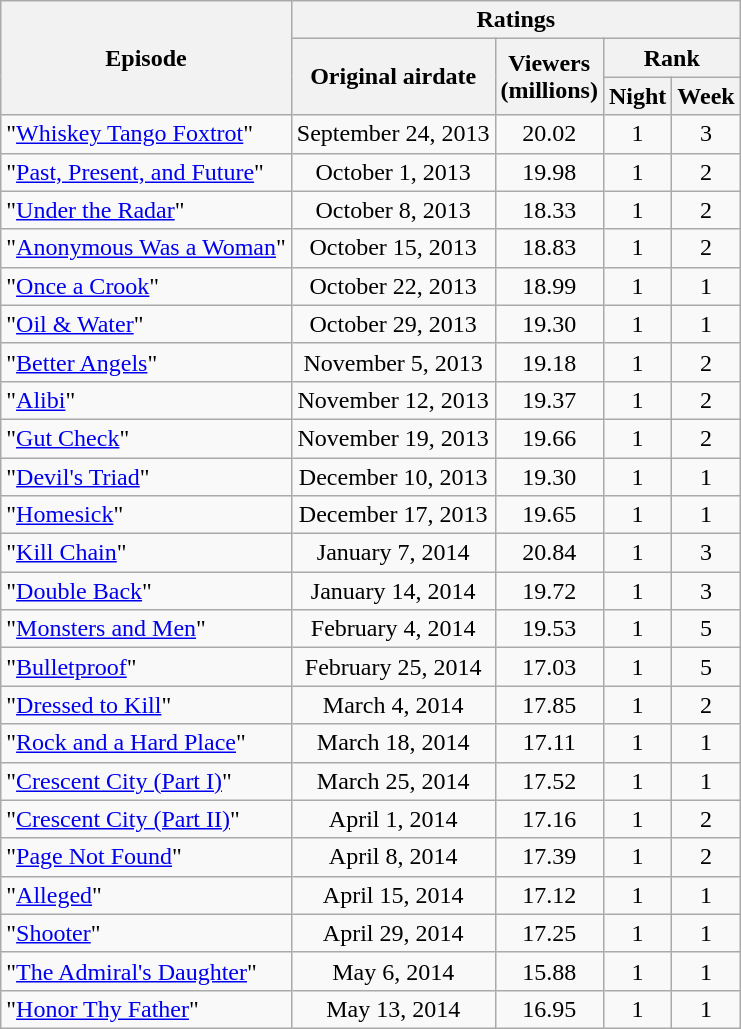<table class="wikitable plainrowheaders" style="text-align:center;">
<tr>
<th scope="col" rowspan="3">Episode</th>
<th scope="col" colspan="4">Ratings</th>
</tr>
<tr>
<th scope="col" rowspan="2">Original airdate</th>
<th scope="col" rowspan="2">Viewers<br>(millions)</th>
<th scope="col" colspan="2">Rank</th>
</tr>
<tr>
<th scope="col">Night</th>
<th scope="col">Week</th>
</tr>
<tr>
<td scope="row" style="text-align:left;">"<a href='#'>Whiskey Tango Foxtrot</a>"</td>
<td>September 24, 2013</td>
<td>20.02</td>
<td>1</td>
<td>3</td>
</tr>
<tr>
<td scope="row" style="text-align:left;">"<a href='#'>Past, Present, and Future</a>"</td>
<td>October 1, 2013</td>
<td>19.98</td>
<td>1</td>
<td>2</td>
</tr>
<tr>
<td scope="row" style="text-align:left;">"<a href='#'>Under the Radar</a>"</td>
<td>October 8, 2013</td>
<td>18.33</td>
<td>1</td>
<td>2</td>
</tr>
<tr>
<td scope="row" style="text-align:left;">"<a href='#'>Anonymous Was a Woman</a>"</td>
<td>October 15, 2013</td>
<td>18.83</td>
<td>1</td>
<td>2</td>
</tr>
<tr>
<td scope="row" style="text-align:left;">"<a href='#'>Once a Crook</a>"</td>
<td>October 22, 2013</td>
<td>18.99</td>
<td>1</td>
<td>1</td>
</tr>
<tr>
<td scope="row" style="text-align:left;">"<a href='#'>Oil & Water</a>"</td>
<td>October 29, 2013</td>
<td>19.30</td>
<td>1</td>
<td>1</td>
</tr>
<tr>
<td scope="row" style="text-align:left;">"<a href='#'>Better Angels</a>"</td>
<td>November 5, 2013</td>
<td>19.18</td>
<td>1</td>
<td>2</td>
</tr>
<tr>
<td scope="row" style="text-align:left;">"<a href='#'>Alibi</a>"</td>
<td>November 12, 2013</td>
<td>19.37</td>
<td>1</td>
<td>2</td>
</tr>
<tr>
<td scope="row" style="text-align:left;">"<a href='#'>Gut Check</a>"</td>
<td>November 19, 2013</td>
<td>19.66</td>
<td>1</td>
<td>2</td>
</tr>
<tr>
<td scope="row" style="text-align:left;">"<a href='#'>Devil's Triad</a>"</td>
<td>December 10, 2013</td>
<td>19.30</td>
<td>1</td>
<td>1</td>
</tr>
<tr>
<td scope="row" style="text-align:left;">"<a href='#'>Homesick</a>"</td>
<td>December 17, 2013</td>
<td>19.65</td>
<td>1</td>
<td>1</td>
</tr>
<tr>
<td scope="row" style="text-align:left;">"<a href='#'>Kill Chain</a>"</td>
<td>January 7, 2014</td>
<td>20.84</td>
<td>1</td>
<td>3</td>
</tr>
<tr>
<td scope="row" style="text-align:left;">"<a href='#'>Double Back</a>"</td>
<td>January 14, 2014</td>
<td>19.72</td>
<td>1</td>
<td>3</td>
</tr>
<tr>
<td scope="row" style="text-align:left;">"<a href='#'>Monsters and Men</a>"</td>
<td>February 4, 2014</td>
<td>19.53</td>
<td>1</td>
<td>5</td>
</tr>
<tr>
<td scope="row" style="text-align:left;">"<a href='#'>Bulletproof</a>"</td>
<td>February 25, 2014</td>
<td>17.03</td>
<td>1</td>
<td>5</td>
</tr>
<tr>
<td scope="row" style="text-align:left;">"<a href='#'>Dressed to Kill</a>"</td>
<td>March 4, 2014</td>
<td>17.85</td>
<td>1</td>
<td>2</td>
</tr>
<tr>
<td scope="row" style="text-align:left;">"<a href='#'>Rock and a Hard Place</a>"</td>
<td>March 18, 2014</td>
<td>17.11</td>
<td>1</td>
<td>1</td>
</tr>
<tr>
<td scope="row" style="text-align:left;">"<a href='#'>Crescent City (Part I)</a>"</td>
<td>March 25, 2014</td>
<td>17.52</td>
<td>1</td>
<td>1</td>
</tr>
<tr>
<td scope="row" style="text-align:left;">"<a href='#'>Crescent City (Part II)</a>"</td>
<td>April 1, 2014</td>
<td>17.16</td>
<td>1</td>
<td>2</td>
</tr>
<tr>
<td scope="row" style="text-align:left;">"<a href='#'>Page Not Found</a>"</td>
<td>April 8, 2014</td>
<td>17.39</td>
<td>1</td>
<td>2</td>
</tr>
<tr>
<td scope="row" style="text-align:left;">"<a href='#'>Alleged</a>"</td>
<td>April 15, 2014</td>
<td>17.12</td>
<td>1</td>
<td>1</td>
</tr>
<tr>
<td scope="row" style="text-align:left;">"<a href='#'>Shooter</a>"</td>
<td>April 29, 2014</td>
<td>17.25</td>
<td>1</td>
<td>1</td>
</tr>
<tr>
<td scope="row" style="text-align:left;">"<a href='#'>The Admiral's Daughter</a>"</td>
<td>May 6, 2014</td>
<td>15.88</td>
<td>1</td>
<td>1</td>
</tr>
<tr>
<td scope="row" style="text-align:left;">"<a href='#'>Honor Thy Father</a>"</td>
<td>May 13, 2014</td>
<td>16.95</td>
<td>1</td>
<td>1</td>
</tr>
</table>
